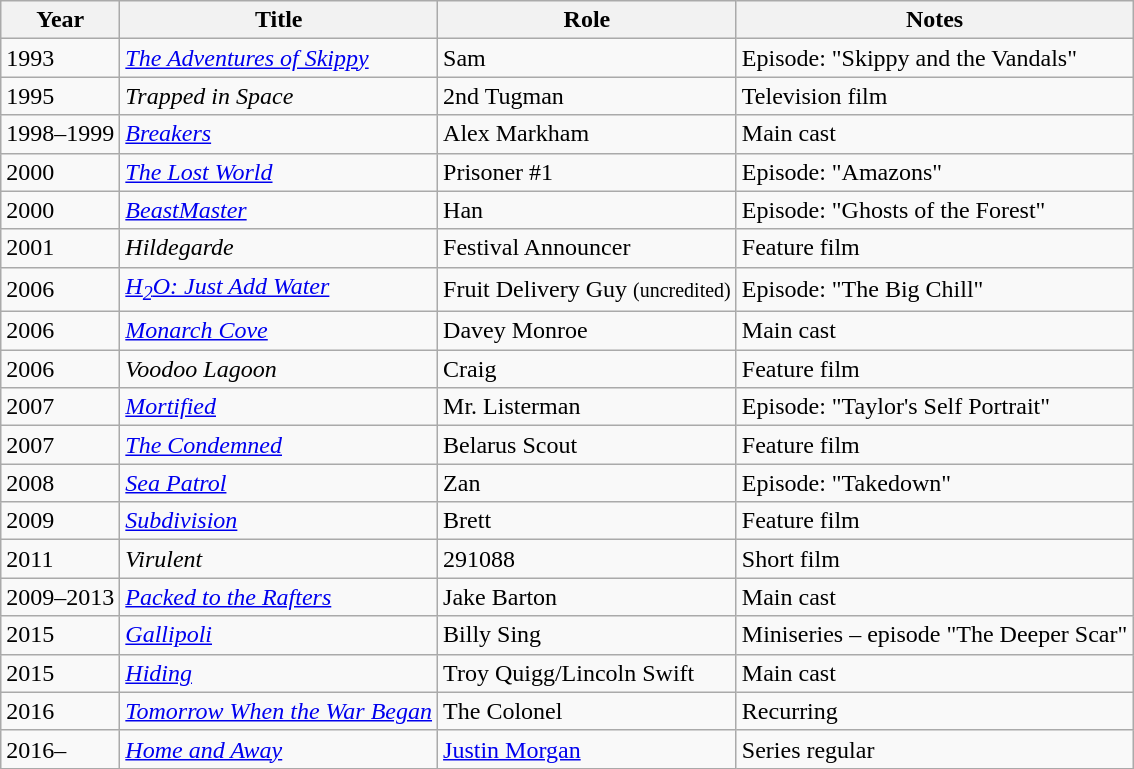<table class="wikitable sortable">
<tr>
<th>Year</th>
<th>Title</th>
<th>Role</th>
<th class="unsortable">Notes</th>
</tr>
<tr>
<td>1993</td>
<td><em><a href='#'>The Adventures of Skippy</a></em></td>
<td>Sam</td>
<td>Episode: "Skippy and the Vandals"</td>
</tr>
<tr>
<td>1995</td>
<td><em>Trapped in Space</em></td>
<td>2nd Tugman</td>
<td>Television film</td>
</tr>
<tr>
<td>1998–1999</td>
<td><em><a href='#'>Breakers</a></em></td>
<td>Alex Markham</td>
<td>Main cast</td>
</tr>
<tr>
<td>2000</td>
<td><em><a href='#'>The Lost World</a></em></td>
<td>Prisoner #1</td>
<td>Episode: "Amazons"</td>
</tr>
<tr>
<td>2000</td>
<td><em><a href='#'>BeastMaster</a></em></td>
<td>Han</td>
<td>Episode: "Ghosts of the Forest"</td>
</tr>
<tr>
<td>2001</td>
<td><em>Hildegarde</em></td>
<td>Festival Announcer</td>
<td>Feature film</td>
</tr>
<tr>
<td>2006</td>
<td><em><a href='#'>H<sub>2</sub>O: Just Add Water</a></em></td>
<td>Fruit Delivery Guy <small>(uncredited)</small></td>
<td>Episode: "The Big Chill"</td>
</tr>
<tr>
<td>2006</td>
<td><em><a href='#'>Monarch Cove</a></em></td>
<td>Davey Monroe</td>
<td>Main cast</td>
</tr>
<tr>
<td>2006</td>
<td><em>Voodoo Lagoon</em></td>
<td>Craig</td>
<td>Feature film</td>
</tr>
<tr>
<td>2007</td>
<td><em><a href='#'>Mortified</a></em></td>
<td>Mr. Listerman</td>
<td>Episode: "Taylor's Self Portrait"</td>
</tr>
<tr>
<td>2007</td>
<td><em><a href='#'>The Condemned</a></em></td>
<td>Belarus Scout</td>
<td>Feature film</td>
</tr>
<tr>
<td>2008</td>
<td><em><a href='#'>Sea Patrol</a></em></td>
<td>Zan</td>
<td>Episode: "Takedown"</td>
</tr>
<tr>
<td>2009</td>
<td><em><a href='#'>Subdivision</a></em></td>
<td>Brett</td>
<td>Feature film</td>
</tr>
<tr>
<td>2011</td>
<td><em>Virulent</em></td>
<td>291088</td>
<td>Short film</td>
</tr>
<tr>
<td>2009–2013</td>
<td><em><a href='#'>Packed to the Rafters</a></em></td>
<td>Jake Barton</td>
<td>Main cast</td>
</tr>
<tr>
<td>2015</td>
<td><em><a href='#'>Gallipoli</a></em></td>
<td>Billy Sing</td>
<td>Miniseries – episode "The Deeper Scar"</td>
</tr>
<tr>
<td>2015</td>
<td><em><a href='#'>Hiding</a></em></td>
<td>Troy Quigg/Lincoln Swift</td>
<td>Main cast</td>
</tr>
<tr>
<td>2016</td>
<td><em><a href='#'>Tomorrow When the War Began</a></em></td>
<td>The Colonel</td>
<td>Recurring</td>
</tr>
<tr>
<td>2016–</td>
<td><em><a href='#'>Home and Away</a></em></td>
<td><a href='#'>Justin Morgan</a></td>
<td>Series regular</td>
</tr>
</table>
